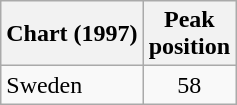<table class="wikitable">
<tr>
<th>Chart (1997)</th>
<th>Peak<br>position</th>
</tr>
<tr>
<td>Sweden</td>
<td align="center">58</td>
</tr>
</table>
